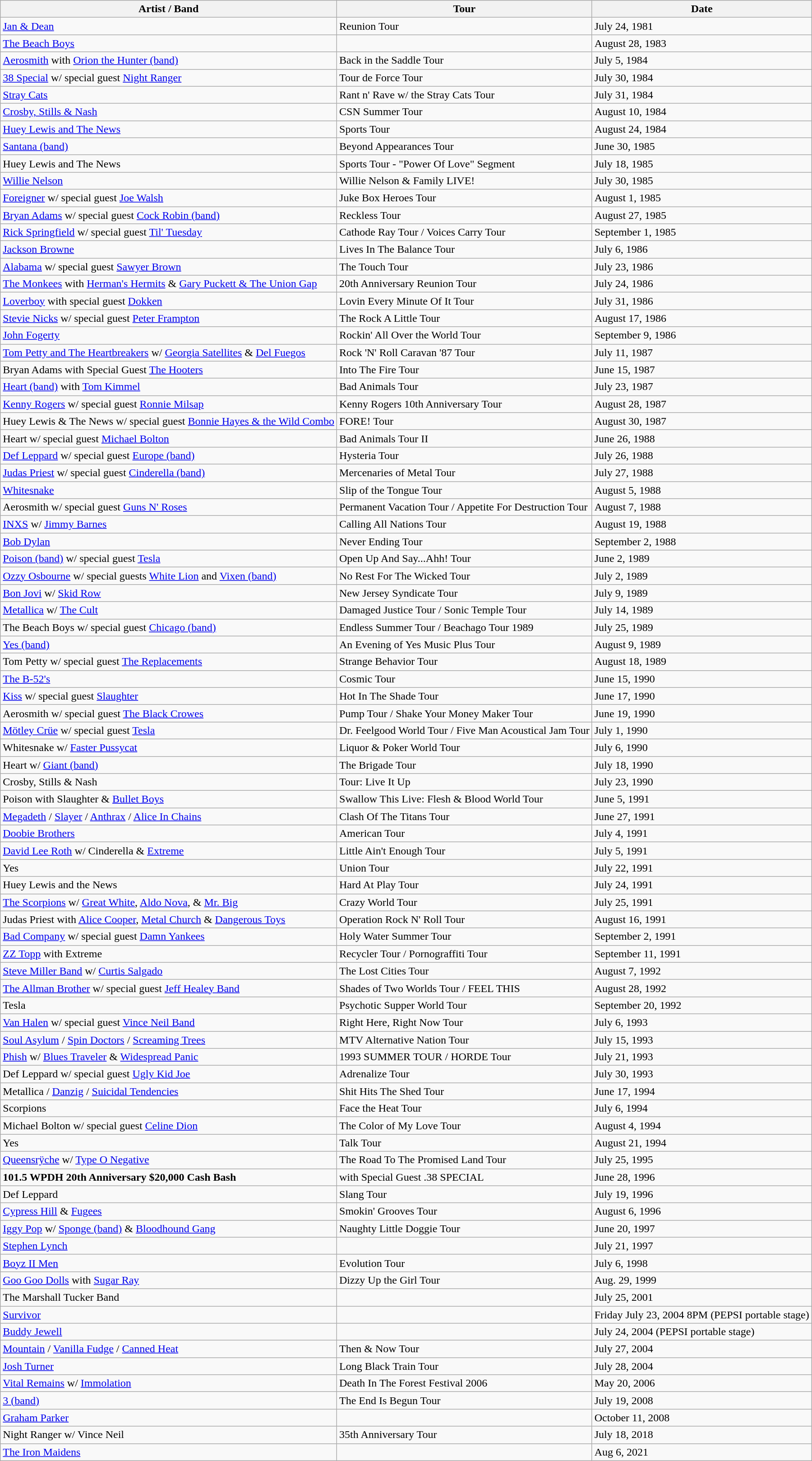<table class="wikitable">
<tr>
<th>Artist / Band</th>
<th>Tour</th>
<th>Date</th>
</tr>
<tr>
<td><a href='#'>Jan & Dean</a></td>
<td>Reunion Tour</td>
<td>July 24, 1981</td>
</tr>
<tr>
<td><a href='#'>The Beach Boys</a></td>
<td></td>
<td>August 28, 1983</td>
</tr>
<tr>
<td><a href='#'>Aerosmith</a> with <a href='#'>Orion the Hunter (band)</a></td>
<td>Back in the Saddle Tour</td>
<td>July 5, 1984</td>
</tr>
<tr>
<td><a href='#'>38 Special</a> w/ special guest <a href='#'>Night Ranger</a></td>
<td>Tour de Force Tour</td>
<td>July 30, 1984</td>
</tr>
<tr>
<td><a href='#'>Stray Cats</a></td>
<td>Rant n' Rave w/ the Stray Cats Tour</td>
<td>July 31, 1984</td>
</tr>
<tr>
<td><a href='#'>Crosby, Stills & Nash</a></td>
<td>CSN Summer Tour</td>
<td>August 10, 1984</td>
</tr>
<tr>
<td><a href='#'>Huey Lewis and The News</a></td>
<td>Sports Tour</td>
<td>August 24, 1984</td>
</tr>
<tr>
<td><a href='#'>Santana (band)</a></td>
<td>Beyond Appearances Tour</td>
<td>June 30, 1985</td>
</tr>
<tr>
<td>Huey Lewis and The News</td>
<td>Sports Tour - "Power Of Love" Segment</td>
<td>July 18, 1985</td>
</tr>
<tr>
<td><a href='#'>Willie Nelson</a></td>
<td>Willie Nelson & Family LIVE!</td>
<td>July 30, 1985</td>
</tr>
<tr>
<td><a href='#'>Foreigner</a> w/ special guest <a href='#'>Joe Walsh</a></td>
<td>Juke Box Heroes Tour</td>
<td>August 1, 1985</td>
</tr>
<tr>
<td><a href='#'>Bryan Adams</a> w/ special guest  <a href='#'>Cock Robin (band)</a></td>
<td>Reckless Tour</td>
<td>August 27, 1985</td>
</tr>
<tr>
<td><a href='#'>Rick Springfield</a> w/ special guest <a href='#'>Til' Tuesday</a></td>
<td>Cathode Ray Tour / Voices Carry Tour</td>
<td>September 1, 1985</td>
</tr>
<tr>
<td><a href='#'>Jackson Browne</a></td>
<td>Lives In The Balance Tour</td>
<td>July 6, 1986</td>
</tr>
<tr>
<td><a href='#'>Alabama</a> w/ special guest <a href='#'>Sawyer Brown</a></td>
<td>The Touch Tour</td>
<td>July 23, 1986</td>
</tr>
<tr>
<td><a href='#'>The Monkees</a> with <a href='#'>Herman's Hermits</a> & <a href='#'>Gary Puckett & The Union Gap</a></td>
<td>20th Anniversary Reunion Tour</td>
<td>July 24, 1986</td>
</tr>
<tr>
<td><a href='#'>Loverboy</a> with special guest <a href='#'>Dokken</a></td>
<td>Lovin Every Minute Of It Tour</td>
<td>July 31, 1986</td>
</tr>
<tr>
<td><a href='#'>Stevie Nicks</a> w/ special guest <a href='#'>Peter Frampton</a></td>
<td>The Rock A Little Tour</td>
<td>August 17, 1986</td>
</tr>
<tr>
<td><a href='#'>John Fogerty</a></td>
<td>Rockin' All Over the World Tour</td>
<td>September 9, 1986</td>
</tr>
<tr>
<td><a href='#'>Tom Petty and The Heartbreakers</a> w/ <a href='#'>Georgia Satellites</a> & <a href='#'>Del Fuegos</a></td>
<td>Rock 'N' Roll Caravan '87 Tour</td>
<td>July 11, 1987</td>
</tr>
<tr>
<td>Bryan Adams with Special Guest <a href='#'>The Hooters</a></td>
<td>Into The Fire Tour</td>
<td>June 15, 1987</td>
</tr>
<tr>
<td><a href='#'>Heart (band)</a> with <a href='#'>Tom Kimmel</a></td>
<td>Bad Animals Tour</td>
<td>July 23, 1987</td>
</tr>
<tr>
<td><a href='#'>Kenny Rogers</a> w/ special guest <a href='#'>Ronnie Milsap</a></td>
<td>Kenny Rogers 10th Anniversary Tour</td>
<td>August 28, 1987</td>
</tr>
<tr>
<td>Huey Lewis & The News w/ special guest <a href='#'>Bonnie Hayes & the Wild Combo</a></td>
<td>FORE! Tour</td>
<td>August 30, 1987</td>
</tr>
<tr>
<td>Heart w/ special guest <a href='#'>Michael Bolton</a></td>
<td>Bad Animals Tour II</td>
<td>June 26, 1988</td>
</tr>
<tr>
<td><a href='#'>Def Leppard</a> w/ special guest <a href='#'>Europe (band)</a></td>
<td>Hysteria Tour</td>
<td>July 26, 1988</td>
</tr>
<tr>
<td><a href='#'>Judas Priest</a> w/ special guest <a href='#'>Cinderella (band)</a></td>
<td>Mercenaries of Metal Tour</td>
<td>July 27, 1988</td>
</tr>
<tr>
<td><a href='#'>Whitesnake</a></td>
<td>Slip of the Tongue Tour</td>
<td>August 5, 1988</td>
</tr>
<tr>
<td>Aerosmith w/ special guest <a href='#'>Guns N' Roses</a></td>
<td>Permanent Vacation Tour / Appetite For Destruction Tour</td>
<td>August 7, 1988</td>
</tr>
<tr>
<td><a href='#'>INXS</a> w/ <a href='#'>Jimmy Barnes</a></td>
<td>Calling All Nations Tour</td>
<td>August 19, 1988</td>
</tr>
<tr>
<td><a href='#'>Bob Dylan</a></td>
<td>Never Ending Tour</td>
<td>September 2, 1988</td>
</tr>
<tr>
<td><a href='#'>Poison (band)</a> w/ special guest <a href='#'>Tesla</a></td>
<td>Open Up And Say...Ahh! Tour</td>
<td>June 2, 1989</td>
</tr>
<tr>
<td><a href='#'>Ozzy Osbourne</a> w/ special guests <a href='#'>White Lion</a> and <a href='#'>Vixen (band)</a></td>
<td>No Rest For The Wicked Tour</td>
<td>July 2, 1989</td>
</tr>
<tr>
<td><a href='#'>Bon Jovi</a> w/ <a href='#'>Skid Row</a></td>
<td>New Jersey Syndicate Tour</td>
<td>July 9, 1989</td>
</tr>
<tr>
<td><a href='#'>Metallica</a> w/ <a href='#'>The Cult</a></td>
<td>Damaged Justice Tour / Sonic Temple Tour</td>
<td>July 14, 1989</td>
</tr>
<tr>
<td>The Beach Boys w/ special guest <a href='#'>Chicago (band)</a></td>
<td>Endless Summer Tour / Beachago Tour 1989</td>
<td>July 25, 1989</td>
</tr>
<tr>
<td><a href='#'>Yes (band)</a></td>
<td>An Evening of Yes Music Plus Tour</td>
<td>August 9, 1989</td>
</tr>
<tr>
<td>Tom Petty w/ special guest <a href='#'>The Replacements</a></td>
<td>Strange Behavior Tour</td>
<td>August 18, 1989</td>
</tr>
<tr>
<td><a href='#'>The B-52's</a></td>
<td>Cosmic Tour</td>
<td>June 15, 1990</td>
</tr>
<tr>
<td><a href='#'>Kiss</a> w/ special guest <a href='#'>Slaughter</a></td>
<td>Hot In The Shade Tour</td>
<td>June 17, 1990</td>
</tr>
<tr>
<td>Aerosmith w/ special guest <a href='#'>The Black Crowes</a></td>
<td>Pump Tour / Shake Your Money Maker Tour</td>
<td>June 19, 1990</td>
</tr>
<tr>
<td><a href='#'>Mötley Crüe</a> w/ special guest <a href='#'>Tesla</a></td>
<td>Dr. Feelgood World Tour /  Five Man Acoustical Jam Tour</td>
<td>July 1, 1990</td>
</tr>
<tr>
<td>Whitesnake w/ <a href='#'>Faster Pussycat</a></td>
<td>Liquor & Poker World Tour</td>
<td>July 6, 1990</td>
</tr>
<tr>
<td>Heart w/ <a href='#'>Giant (band)</a></td>
<td>The Brigade Tour</td>
<td>July 18, 1990</td>
</tr>
<tr>
<td>Crosby, Stills & Nash</td>
<td>Tour: Live It Up</td>
<td>July 23, 1990</td>
</tr>
<tr>
<td>Poison with Slaughter & <a href='#'>Bullet Boys</a></td>
<td>Swallow This Live: Flesh & Blood World Tour</td>
<td>June 5, 1991</td>
</tr>
<tr>
<td><a href='#'>Megadeth</a> / <a href='#'>Slayer</a> / <a href='#'>Anthrax</a> / <a href='#'>Alice In Chains</a></td>
<td>Clash Of The Titans Tour</td>
<td>June 27, 1991</td>
</tr>
<tr>
<td><a href='#'>Doobie Brothers</a></td>
<td>American Tour</td>
<td>July 4, 1991</td>
</tr>
<tr>
<td><a href='#'>David Lee Roth</a> w/ Cinderella & <a href='#'>Extreme</a></td>
<td>Little Ain't Enough Tour</td>
<td>July 5, 1991</td>
</tr>
<tr>
<td>Yes</td>
<td>Union Tour</td>
<td>July 22, 1991</td>
</tr>
<tr>
<td>Huey Lewis and the News</td>
<td>Hard At Play Tour</td>
<td>July 24, 1991</td>
</tr>
<tr>
<td><a href='#'>The Scorpions</a> w/ <a href='#'>Great White</a>, <a href='#'>Aldo Nova</a>, & <a href='#'>Mr. Big</a></td>
<td>Crazy World Tour</td>
<td>July 25, 1991</td>
</tr>
<tr>
<td>Judas Priest with <a href='#'>Alice Cooper</a>, <a href='#'>Metal Church</a> & <a href='#'>Dangerous Toys</a></td>
<td>Operation Rock N' Roll Tour</td>
<td>August 16, 1991</td>
</tr>
<tr>
<td><a href='#'>Bad Company</a> w/ special guest <a href='#'>Damn Yankees</a></td>
<td>Holy Water Summer Tour</td>
<td>September 2, 1991</td>
</tr>
<tr>
<td><a href='#'>ZZ Topp</a> with Extreme</td>
<td>Recycler Tour / Pornograffiti Tour</td>
<td>September 11, 1991</td>
</tr>
<tr>
<td><a href='#'>Steve Miller Band</a> w/ <a href='#'>Curtis Salgado</a></td>
<td>The Lost Cities Tour</td>
<td>August 7, 1992</td>
</tr>
<tr>
<td><a href='#'>The Allman Brother</a> w/ special guest <a href='#'>Jeff Healey Band</a></td>
<td>Shades of Two Worlds Tour / FEEL THIS</td>
<td>August 28, 1992</td>
</tr>
<tr>
<td>Tesla</td>
<td>Psychotic Supper World Tour</td>
<td>September 20, 1992</td>
</tr>
<tr>
<td><a href='#'>Van Halen</a> w/ special guest <a href='#'>Vince Neil Band</a></td>
<td>Right Here, Right Now Tour</td>
<td>July 6, 1993</td>
</tr>
<tr>
<td><a href='#'>Soul Asylum</a> / <a href='#'>Spin Doctors</a> / <a href='#'>Screaming Trees</a></td>
<td>MTV Alternative Nation Tour</td>
<td>July 15, 1993</td>
</tr>
<tr>
<td><a href='#'>Phish</a> w/ <a href='#'>Blues Traveler</a> & <a href='#'>Widespread Panic</a></td>
<td>1993 SUMMER TOUR / HORDE Tour</td>
<td>July 21, 1993</td>
</tr>
<tr>
<td>Def Leppard w/ special guest <a href='#'>Ugly Kid Joe</a></td>
<td>Adrenalize Tour</td>
<td>July 30, 1993</td>
</tr>
<tr>
<td>Metallica / <a href='#'>Danzig</a> / <a href='#'>Suicidal Tendencies</a></td>
<td>Shit Hits The Shed Tour</td>
<td>June 17, 1994</td>
</tr>
<tr>
<td>Scorpions</td>
<td>Face the Heat Tour</td>
<td>July 6, 1994</td>
</tr>
<tr>
<td>Michael Bolton w/ special guest <a href='#'>Celine Dion</a></td>
<td>The Color of My Love Tour</td>
<td>August 4, 1994</td>
</tr>
<tr>
<td>Yes</td>
<td>Talk Tour</td>
<td>August 21, 1994</td>
</tr>
<tr>
<td><a href='#'>Queensrÿche</a> w/ <a href='#'>Type O Negative</a></td>
<td>The Road To The Promised Land Tour</td>
<td>July 25, 1995</td>
</tr>
<tr>
<td><strong>101.5 WPDH 20th Anniversary $20,000 Cash Bash</strong></td>
<td>with Special Guest .38 SPECIAL</td>
<td>June 28, 1996</td>
</tr>
<tr>
<td>Def Leppard</td>
<td>Slang Tour</td>
<td>July 19, 1996</td>
</tr>
<tr>
<td><a href='#'>Cypress Hill</a> & <a href='#'>Fugees</a></td>
<td>Smokin' Grooves Tour</td>
<td>August 6, 1996</td>
</tr>
<tr>
<td><a href='#'>Iggy Pop</a> w/ <a href='#'>Sponge (band)</a> & <a href='#'>Bloodhound Gang</a></td>
<td>Naughty Little Doggie Tour</td>
<td>June 20, 1997</td>
</tr>
<tr>
<td><a href='#'>Stephen Lynch</a></td>
<td></td>
<td>July 21, 1997</td>
</tr>
<tr>
<td><a href='#'>Boyz II Men</a></td>
<td>Evolution Tour</td>
<td>July 6, 1998</td>
</tr>
<tr>
<td><a href='#'>Goo Goo Dolls</a> with <a href='#'>Sugar Ray</a></td>
<td>Dizzy Up the Girl Tour</td>
<td>Aug. 29, 1999</td>
</tr>
<tr>
<td>The Marshall Tucker Band</td>
<td></td>
<td>July 25, 2001</td>
</tr>
<tr>
<td><a href='#'>Survivor</a></td>
<td></td>
<td>Friday July 23, 2004 8PM  (PEPSI portable stage)</td>
</tr>
<tr>
<td><a href='#'>Buddy Jewell</a></td>
<td></td>
<td>July 24, 2004  (PEPSI portable stage)</td>
</tr>
<tr>
<td><a href='#'>Mountain</a> / <a href='#'>Vanilla Fudge</a> / <a href='#'>Canned Heat</a></td>
<td>Then & Now Tour</td>
<td>July 27, 2004</td>
</tr>
<tr>
<td><a href='#'>Josh Turner</a></td>
<td>Long Black Train Tour</td>
<td>July 28, 2004</td>
</tr>
<tr>
<td><a href='#'>Vital Remains</a> w/ <a href='#'>Immolation</a></td>
<td>Death In The Forest Festival 2006</td>
<td>May 20, 2006</td>
</tr>
<tr>
<td><a href='#'>3 (band)</a></td>
<td>The End Is Begun Tour</td>
<td>July 19, 2008</td>
</tr>
<tr>
<td><a href='#'>Graham Parker</a></td>
<td></td>
<td>October 11, 2008</td>
</tr>
<tr>
<td>Night Ranger w/ Vince Neil</td>
<td>35th Anniversary Tour</td>
<td>July 18, 2018</td>
</tr>
<tr>
<td><a href='#'>The Iron Maidens</a></td>
<td></td>
<td>Aug 6, 2021</td>
</tr>
</table>
